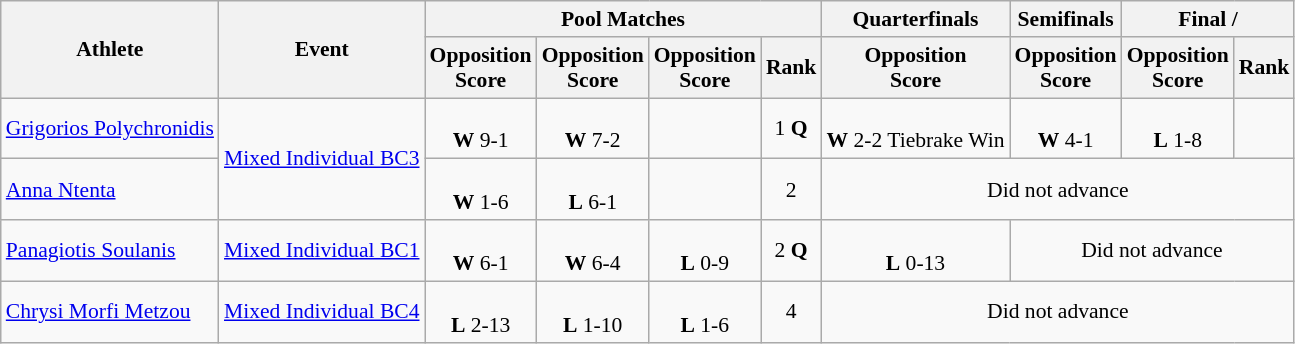<table class=wikitable style="font-size:90%">
<tr>
<th rowspan="2">Athlete</th>
<th rowspan="2">Event</th>
<th colspan="4">Pool Matches</th>
<th>Quarterfinals</th>
<th>Semifinals</th>
<th colspan=2>Final / </th>
</tr>
<tr>
<th>Opposition<br>Score</th>
<th>Opposition<br>Score</th>
<th>Opposition<br>Score</th>
<th>Rank</th>
<th>Opposition<br>Score</th>
<th>Opposition<br>Score</th>
<th>Opposition<br>Score</th>
<th>Rank</th>
</tr>
<tr align=center>
<td align=left><a href='#'>Grigorios Polychronidis</a></td>
<td align=left rowspan=2><a href='#'>Mixed Ιndividual BC3</a></td>
<td><br><strong>W</strong> 9-1</td>
<td><br><strong>W</strong> 7-2</td>
<td></td>
<td>1 <strong>Q</strong></td>
<td><br><strong>W</strong> 2-2 Tiebrake Win</td>
<td><br><strong>W</strong> 4-1</td>
<td><br><strong>L</strong> 1-8</td>
<td></td>
</tr>
<tr align=center>
<td align=left><a href='#'>Anna Ntenta</a></td>
<td><br><strong>W</strong> 1-6</td>
<td><br><strong>L</strong> 6-1</td>
<td></td>
<td>2</td>
<td colspan=4>Did not advance</td>
</tr>
<tr align=center>
<td align=left><a href='#'>Panagiotis Soulanis</a></td>
<td align=left><a href='#'>Mixed Ιndividual BC1</a></td>
<td><br><strong>W</strong> 6-1</td>
<td><br><strong>W</strong> 6-4</td>
<td><br><strong>L</strong> 0-9</td>
<td>2 <strong>Q</strong></td>
<td><br><strong>L</strong> 0-13</td>
<td colspan=3>Did not advance</td>
</tr>
<tr align=center>
<td align=left><a href='#'>Chrysi Morfi Metzou</a></td>
<td align=left><a href='#'>Mixed Ιndividual BC4</a></td>
<td><br><strong>L</strong> 2-13</td>
<td><br><strong>L</strong> 1-10</td>
<td><br><strong>L</strong> 1-6</td>
<td>4</td>
<td colspan=4>Did not advance</td>
</tr>
</table>
